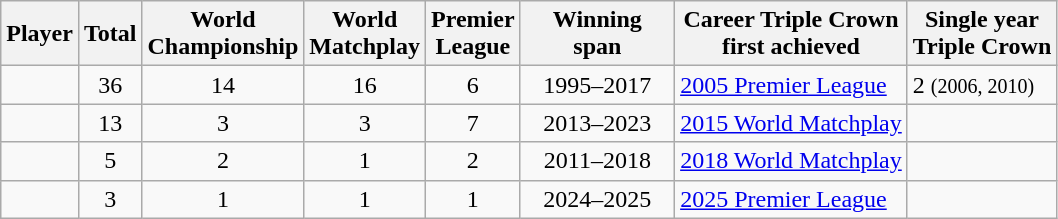<table class="wikitable sortable" style="text-align:center">
<tr>
<th>Player</th>
<th>Total</th>
<th>World<br>Championship</th>
<th>World<br>Matchplay</th>
<th>Premier<br>League</th>
<th>Winning<br>span</th>
<th>Career Triple Crown<br>first achieved</th>
<th>Single year<br>Triple Crown</th>
</tr>
<tr>
<td align="left"> </td>
<td>36</td>
<td>14</td>
<td>16</td>
<td>6</td>
<td style="padding-left:15px; padding-right:15px">1995–2017</td>
<td align="left"><a href='#'>2005 Premier League</a></td>
<td align="left" data-sort-value="2;2010">2 <small>(2006, 2010)</small></td>
</tr>
<tr>
<td align="left"> <strong></strong> </td>
<td>13</td>
<td>3</td>
<td>3</td>
<td>7</td>
<td>2013–2023</td>
<td align="left"><a href='#'>2015 World Matchplay</a></td>
<td></td>
</tr>
<tr>
<td align="left"> <strong></strong> </td>
<td>5</td>
<td>2</td>
<td>1</td>
<td>2</td>
<td>2011–2018</td>
<td align="left"><a href='#'>2018 World Matchplay</a></td>
<td></td>
</tr>
<tr>
<td align="left"> <strong></strong> </td>
<td>3</td>
<td>1</td>
<td>1</td>
<td>1</td>
<td>2024–2025</td>
<td align="left"><a href='#'>2025 Premier League</a></td>
<td></td>
</tr>
</table>
